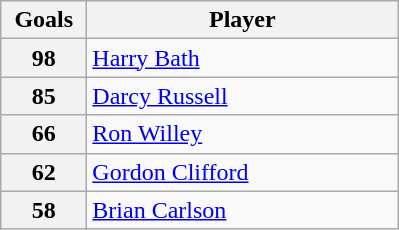<table class="wikitable" style="text-align:left;">
<tr>
<th width=50>Goals</th>
<th width=200>Player</th>
</tr>
<tr>
<th>98</th>
<td> <a href='#'>Harry Bath</a></td>
</tr>
<tr>
<th>85</th>
<td> <a href='#'>Darcy Russell</a></td>
</tr>
<tr>
<th>66</th>
<td> <a href='#'>Ron Willey</a></td>
</tr>
<tr>
<th>62</th>
<td> <a href='#'>Gordon Clifford</a></td>
</tr>
<tr>
<th>58</th>
<td> <a href='#'>Brian Carlson</a></td>
</tr>
</table>
